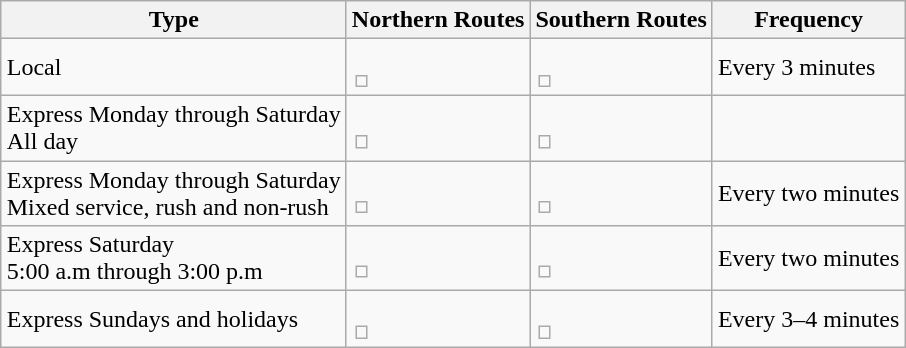<table class="wikitable" style="margin-left: auto; margin-right: auto; border: none;">
<tr>
<th>Type</th>
<th>Northern Routes</th>
<th>Southern Routes</th>
<th>Frequency</th>
</tr>
<tr>
<td>Local</td>
<td><br><table style="border:0px;">
<tr>
<td></td>
</tr>
</table>
</td>
<td><br><table style="border:0px;">
<tr>
<td></td>
</tr>
</table>
</td>
<td>Every 3 minutes</td>
</tr>
<tr>
<td>Express Monday through Saturday<br>All day</td>
<td><br><table style="border:0px;">
<tr>
<td></td>
</tr>
</table>
</td>
<td><br><table style="border:0px;">
<tr>
<td></td>
</tr>
</table>
</td>
<td></td>
</tr>
<tr>
<td>Express Monday through Saturday<br>Mixed service, rush and non-rush</td>
<td><br><table style="border:0px;">
<tr>
<td></td>
</tr>
</table>
</td>
<td><br><table style="border:0px;">
<tr>
<td></td>
</tr>
</table>
</td>
<td>Every two minutes</td>
</tr>
<tr>
<td>Express Saturday<br>5:00 a.m through 3:00 p.m</td>
<td><br><table style="border:0px;">
<tr>
<td></td>
</tr>
</table>
</td>
<td><br><table style="border:0px;">
<tr>
<td></td>
</tr>
</table>
</td>
<td>Every two minutes</td>
</tr>
<tr>
<td>Express Sundays and holidays</td>
<td><br><table style="border:0px;">
<tr>
<td></td>
</tr>
</table>
</td>
<td><br><table style="border:0px;">
<tr>
<td></td>
</tr>
</table>
</td>
<td>Every 3–4 minutes</td>
</tr>
</table>
